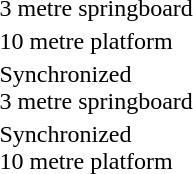<table>
<tr>
<td>3 metre springboard</td>
<td><strong></strong></td>
<td></td>
<td></td>
</tr>
<tr>
<td>10 metre platform</td>
<td><strong></strong></td>
<td></td>
<td></td>
</tr>
<tr>
<td>Synchronized<br>3 metre springboard</td>
<td><strong><br></strong></td>
<td><br></td>
<td><br></td>
</tr>
<tr>
<td>Synchronized<br>10 metre platform</td>
<td><strong><br></strong></td>
<td><br></td>
<td><br></td>
</tr>
</table>
